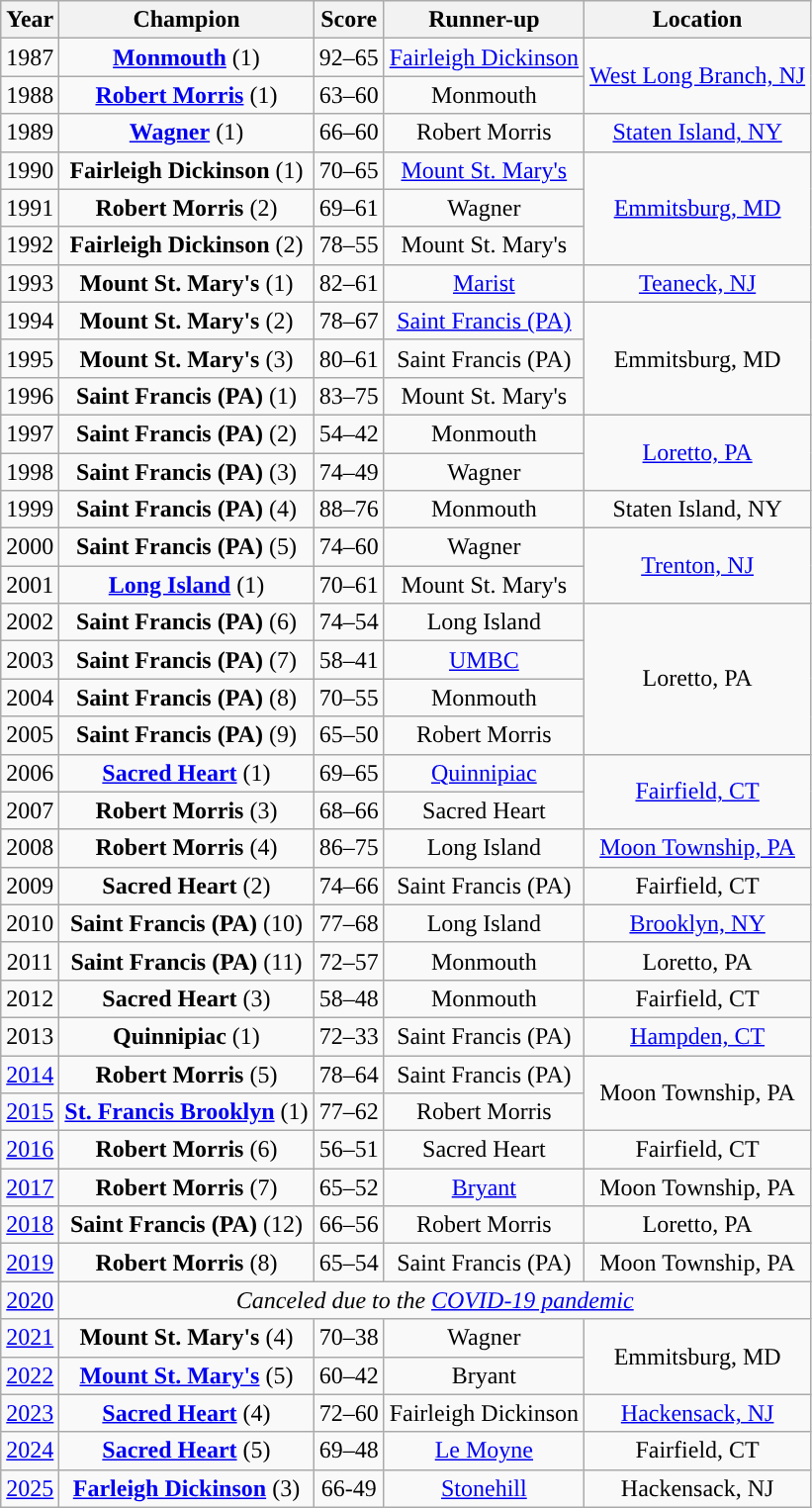<table class="wikitable sortable" style="text-align:center">
<tr>
<th width=px>Year</th>
<th width=px>Champion</th>
<th width=px>Score</th>
<th width=px>Runner-up</th>
<th width=px>Location</th>
</tr>
<tr>
<td>1987</td>
<td><strong><a href='#'>Monmouth</a></strong> (1)</td>
<td>92–65</td>
<td><a href='#'>Fairleigh Dickinson</a></td>
<td rowspan=2><a href='#'>West Long Branch, NJ</a></td>
</tr>
<tr>
<td>1988</td>
<td><strong><a href='#'>Robert Morris</a></strong> (1)</td>
<td>63–60</td>
<td>Monmouth</td>
</tr>
<tr>
<td>1989</td>
<td><strong><a href='#'>Wagner</a></strong> (1)</td>
<td>66–60</td>
<td>Robert Morris</td>
<td><a href='#'>Staten Island, NY</a></td>
</tr>
<tr>
<td>1990</td>
<td><strong>Fairleigh Dickinson</strong> (1)</td>
<td>70–65</td>
<td><a href='#'>Mount St. Mary's</a></td>
<td rowspan=3><a href='#'>Emmitsburg, MD</a></td>
</tr>
<tr>
<td>1991</td>
<td><strong>Robert Morris</strong> (2)</td>
<td>69–61</td>
<td>Wagner</td>
</tr>
<tr>
<td>1992</td>
<td><strong>Fairleigh Dickinson</strong> (2)</td>
<td>78–55</td>
<td>Mount St. Mary's</td>
</tr>
<tr>
<td>1993</td>
<td><strong>Mount St. Mary's</strong> (1)</td>
<td>82–61</td>
<td><a href='#'>Marist</a></td>
<td><a href='#'>Teaneck, NJ</a></td>
</tr>
<tr>
<td>1994</td>
<td><strong>Mount St. Mary's</strong> (2)</td>
<td>78–67</td>
<td><a href='#'>Saint Francis (PA)</a></td>
<td rowspan=3>Emmitsburg, MD</td>
</tr>
<tr>
<td>1995</td>
<td><strong>Mount St. Mary's</strong> (3)</td>
<td>80–61</td>
<td>Saint Francis (PA)</td>
</tr>
<tr>
<td>1996</td>
<td><strong>Saint Francis (PA)</strong> (1)</td>
<td>83–75</td>
<td>Mount St. Mary's</td>
</tr>
<tr>
<td>1997</td>
<td><strong>Saint Francis (PA)</strong> (2)</td>
<td>54–42</td>
<td>Monmouth</td>
<td rowspan=2><a href='#'>Loretto, PA</a></td>
</tr>
<tr>
<td>1998</td>
<td><strong>Saint Francis (PA)</strong> (3)</td>
<td>74–49</td>
<td>Wagner</td>
</tr>
<tr>
<td>1999</td>
<td><strong>Saint Francis (PA)</strong> (4)</td>
<td>88–76</td>
<td>Monmouth</td>
<td>Staten Island, NY</td>
</tr>
<tr>
<td>2000</td>
<td><strong>Saint Francis (PA)</strong> (5)</td>
<td>74–60</td>
<td>Wagner</td>
<td rowspan=2><a href='#'>Trenton, NJ</a></td>
</tr>
<tr>
<td>2001</td>
<td><strong><a href='#'>Long Island</a></strong> (1)</td>
<td>70–61</td>
<td>Mount St. Mary's</td>
</tr>
<tr>
<td>2002</td>
<td><strong>Saint Francis (PA)</strong> (6)</td>
<td>74–54</td>
<td>Long Island</td>
<td rowspan=4>Loretto, PA</td>
</tr>
<tr>
<td>2003</td>
<td><strong>Saint Francis (PA)</strong> (7)</td>
<td>58–41</td>
<td><a href='#'>UMBC</a></td>
</tr>
<tr>
<td>2004</td>
<td><strong>Saint Francis (PA)</strong> (8)</td>
<td>70–55</td>
<td>Monmouth</td>
</tr>
<tr>
<td>2005</td>
<td><strong>Saint Francis (PA)</strong> (9)</td>
<td>65–50</td>
<td>Robert Morris</td>
</tr>
<tr>
<td>2006</td>
<td><strong><a href='#'>Sacred Heart</a></strong> (1)</td>
<td>69–65</td>
<td><a href='#'>Quinnipiac</a></td>
<td rowspan=2><a href='#'>Fairfield, CT</a></td>
</tr>
<tr>
<td>2007</td>
<td><strong>Robert Morris</strong> (3)</td>
<td>68–66</td>
<td>Sacred Heart</td>
</tr>
<tr>
<td>2008</td>
<td><strong>Robert Morris</strong> (4)</td>
<td>86–75</td>
<td>Long Island</td>
<td><a href='#'>Moon Township, PA</a></td>
</tr>
<tr>
<td>2009</td>
<td><strong>Sacred Heart</strong> (2)</td>
<td>74–66</td>
<td>Saint Francis (PA)</td>
<td>Fairfield, CT</td>
</tr>
<tr>
<td>2010</td>
<td><strong>Saint Francis (PA)</strong> (10)</td>
<td>77–68</td>
<td>Long Island</td>
<td><a href='#'>Brooklyn, NY</a></td>
</tr>
<tr>
<td>2011</td>
<td><strong>Saint Francis (PA)</strong> (11)</td>
<td>72–57</td>
<td>Monmouth</td>
<td>Loretto, PA</td>
</tr>
<tr>
<td>2012</td>
<td><strong>Sacred Heart</strong> (3)</td>
<td>58–48</td>
<td>Monmouth</td>
<td>Fairfield, CT</td>
</tr>
<tr>
<td>2013</td>
<td><strong>Quinnipiac</strong> (1)</td>
<td>72–33</td>
<td>Saint Francis (PA)</td>
<td><a href='#'>Hampden, CT</a></td>
</tr>
<tr>
<td><a href='#'>2014</a></td>
<td><strong>Robert Morris</strong> (5)</td>
<td>78–64</td>
<td>Saint Francis (PA)</td>
<td rowspan=2>Moon Township, PA</td>
</tr>
<tr>
<td><a href='#'>2015</a></td>
<td><strong><a href='#'>St. Francis Brooklyn</a></strong> (1)</td>
<td>77–62</td>
<td>Robert Morris</td>
</tr>
<tr>
<td><a href='#'>2016</a></td>
<td><strong>Robert Morris</strong> (6)</td>
<td>56–51</td>
<td>Sacred Heart</td>
<td>Fairfield, CT</td>
</tr>
<tr>
<td><a href='#'>2017</a></td>
<td><strong>Robert Morris</strong> (7)</td>
<td>65–52</td>
<td><a href='#'>Bryant</a></td>
<td>Moon Township, PA</td>
</tr>
<tr>
<td><a href='#'>2018</a></td>
<td><strong>Saint Francis (PA)</strong> (12)</td>
<td>66–56</td>
<td>Robert Morris</td>
<td>Loretto, PA</td>
</tr>
<tr>
<td><a href='#'>2019</a></td>
<td><strong>Robert Morris</strong> (8)</td>
<td>65–54</td>
<td>Saint Francis (PA)</td>
<td>Moon Township, PA</td>
</tr>
<tr>
<td><a href='#'>2020</a></td>
<td colspan=4><em>Canceled due to the <a href='#'>COVID-19 pandemic</a></em></td>
</tr>
<tr>
<td><a href='#'>2021</a></td>
<td><strong>Mount St. Mary's</strong> (4)</td>
<td>70–38</td>
<td>Wagner</td>
<td rowspan=2>Emmitsburg, MD</td>
</tr>
<tr>
<td><a href='#'>2022</a></td>
<td><strong><a href='#'>Mount St. Mary's</a></strong> (5)</td>
<td>60–42</td>
<td>Bryant</td>
</tr>
<tr>
<td><a href='#'>2023</a></td>
<td><strong><a href='#'>Sacred Heart</a></strong> (4)</td>
<td>72–60</td>
<td>Fairleigh Dickinson</td>
<td><a href='#'>Hackensack, NJ</a></td>
</tr>
<tr>
<td><a href='#'>2024</a></td>
<td><strong><a href='#'>Sacred Heart</a></strong> (5)</td>
<td>69–48</td>
<td><a href='#'>Le Moyne</a></td>
<td>Fairfield, CT</td>
</tr>
<tr>
<td><a href='#'>2025</a></td>
<td><strong><a href='#'>Farleigh Dickinson</a></strong> (3)</td>
<td>66-49</td>
<td><a href='#'>Stonehill</a></td>
<td>Hackensack, NJ</td>
</tr>
</table>
